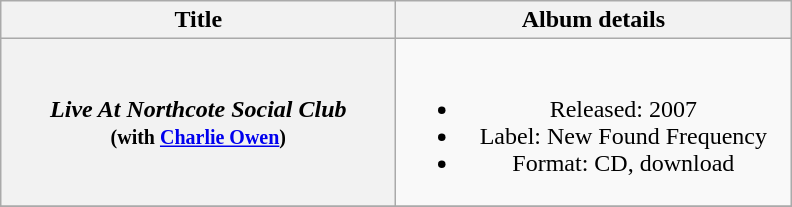<table class="wikitable plainrowheaders" style="text-align:center;">
<tr>
<th scope="col" rowspan="1" style="width:16em;">Title</th>
<th scope="col" rowspan="1" style="width:16em;">Album details</th>
</tr>
<tr>
<th scope="row"><em>Live At Northcote Social Club</em> <br><small>(with <a href='#'>Charlie Owen</a>)</small></th>
<td><br><ul><li>Released: 2007</li><li>Label: New Found Frequency</li><li>Format: CD, download</li></ul></td>
</tr>
<tr>
</tr>
</table>
